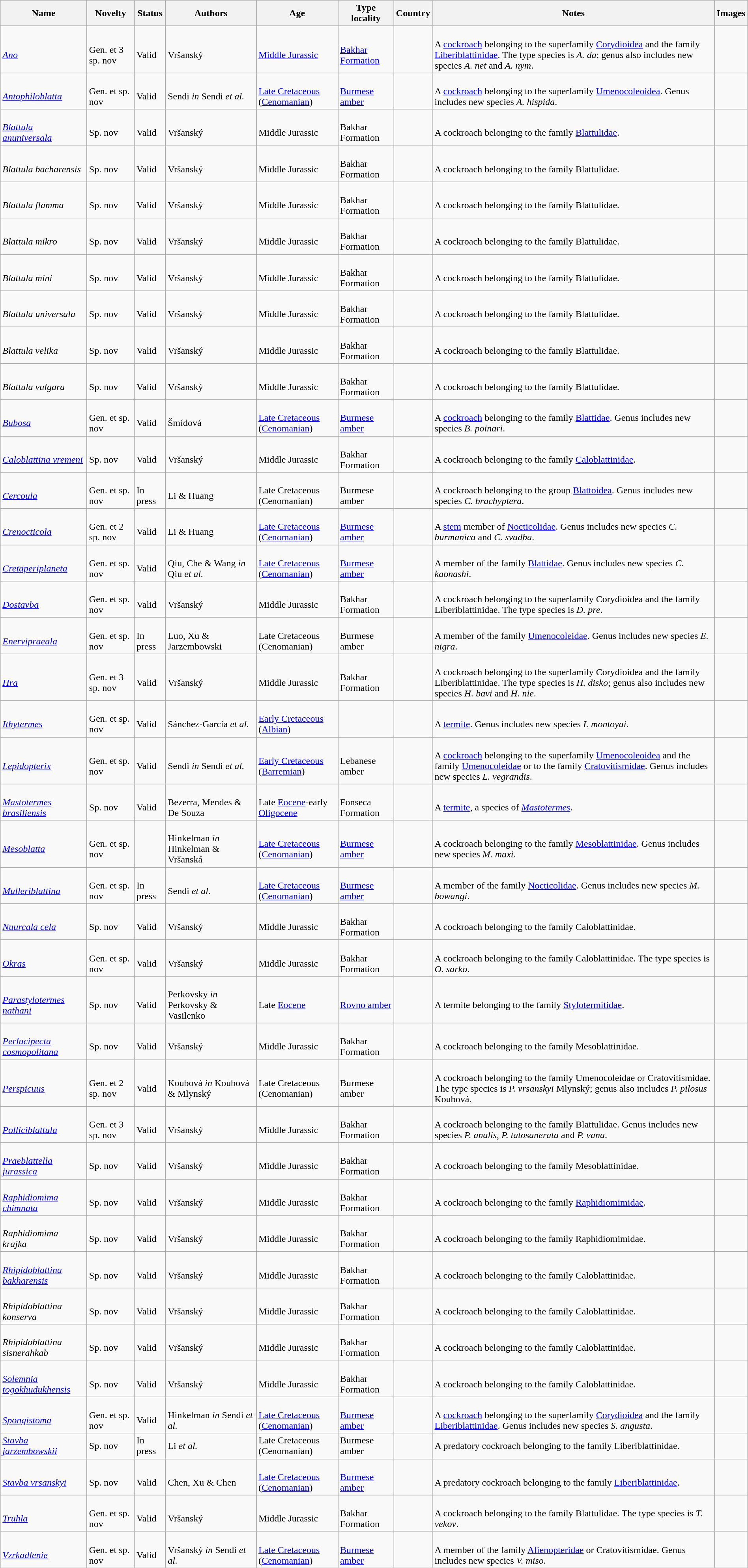<table class="wikitable sortable" align="center" width="100%">
<tr>
<th>Name</th>
<th>Novelty</th>
<th>Status</th>
<th>Authors</th>
<th>Age</th>
<th>Type locality</th>
<th>Country</th>
<th>Notes</th>
<th>Images</th>
</tr>
<tr>
<td><br><em><a href='#'>Ano</a></em></td>
<td><br>Gen. et 3 sp. nov</td>
<td><br>Valid</td>
<td><br>Vršanský</td>
<td><br><a href='#'>Middle Jurassic</a></td>
<td><br><a href='#'>Bakhar Formation</a></td>
<td><br></td>
<td><br>A <a href='#'>cockroach</a> belonging to the superfamily <a href='#'>Corydioidea</a> and the family <a href='#'>Liberiblattinidae</a>. The type species is <em>A. da</em>; genus also includes new species <em>A. net</em> and <em>A. nym</em>.</td>
<td></td>
</tr>
<tr>
<td><br><em><a href='#'>Antophiloblatta</a></em></td>
<td><br>Gen. et sp. nov</td>
<td><br>Valid</td>
<td><br>Sendi <em>in</em> Sendi <em>et al.</em></td>
<td><br><a href='#'>Late Cretaceous</a> (<a href='#'>Cenomanian</a>)</td>
<td><br><a href='#'>Burmese amber</a></td>
<td><br></td>
<td><br>A <a href='#'>cockroach</a> belonging to the superfamily <a href='#'>Umenocoleoidea</a>. Genus includes new species <em>A. hispida</em>.</td>
<td></td>
</tr>
<tr>
<td><br><em><a href='#'>Blattula anuniversala</a></em></td>
<td><br>Sp. nov</td>
<td><br>Valid</td>
<td><br>Vršanský</td>
<td><br>Middle Jurassic</td>
<td><br>Bakhar Formation</td>
<td><br></td>
<td><br>A cockroach belonging to the family <a href='#'>Blattulidae</a>.</td>
<td></td>
</tr>
<tr>
<td><br><em>Blattula bacharensis</em></td>
<td><br>Sp. nov</td>
<td><br>Valid</td>
<td><br>Vršanský</td>
<td><br>Middle Jurassic</td>
<td><br>Bakhar Formation</td>
<td><br></td>
<td><br>A cockroach belonging to the family Blattulidae.</td>
<td></td>
</tr>
<tr>
<td><br><em>Blattula flamma</em></td>
<td><br>Sp. nov</td>
<td><br>Valid</td>
<td><br>Vršanský</td>
<td><br>Middle Jurassic</td>
<td><br>Bakhar Formation</td>
<td><br></td>
<td><br>A cockroach belonging to the family Blattulidae.</td>
<td></td>
</tr>
<tr>
<td><br><em>Blattula mikro</em></td>
<td><br>Sp. nov</td>
<td><br>Valid</td>
<td><br>Vršanský</td>
<td><br>Middle Jurassic</td>
<td><br>Bakhar Formation</td>
<td><br></td>
<td><br>A cockroach belonging to the family Blattulidae.</td>
<td></td>
</tr>
<tr>
<td><br><em>Blattula mini</em></td>
<td><br>Sp. nov</td>
<td><br>Valid</td>
<td><br>Vršanský</td>
<td><br>Middle Jurassic</td>
<td><br>Bakhar Formation</td>
<td><br></td>
<td><br>A cockroach belonging to the family Blattulidae.</td>
<td></td>
</tr>
<tr>
<td><br><em>Blattula universala</em></td>
<td><br>Sp. nov</td>
<td><br>Valid</td>
<td><br>Vršanský</td>
<td><br>Middle Jurassic</td>
<td><br>Bakhar Formation</td>
<td><br></td>
<td><br>A cockroach belonging to the family Blattulidae.</td>
<td></td>
</tr>
<tr>
<td><br><em>Blattula velika</em></td>
<td><br>Sp. nov</td>
<td><br>Valid</td>
<td><br>Vršanský</td>
<td><br>Middle Jurassic</td>
<td><br>Bakhar Formation</td>
<td><br></td>
<td><br>A cockroach belonging to the family Blattulidae.</td>
<td></td>
</tr>
<tr>
<td><br><em>Blattula vulgara</em></td>
<td><br>Sp. nov</td>
<td><br>Valid</td>
<td><br>Vršanský</td>
<td><br>Middle Jurassic</td>
<td><br>Bakhar Formation</td>
<td><br></td>
<td><br>A cockroach belonging to the family Blattulidae.</td>
<td></td>
</tr>
<tr>
<td><br><em><a href='#'>Bubosa</a></em></td>
<td><br>Gen. et sp. nov</td>
<td><br>Valid</td>
<td><br>Šmídová</td>
<td><br><a href='#'>Late Cretaceous</a> (<a href='#'>Cenomanian</a>)</td>
<td><br><a href='#'>Burmese amber</a></td>
<td><br></td>
<td><br>A <a href='#'>cockroach</a> belonging to the family <a href='#'>Blattidae</a>. Genus includes new species <em>B. poinari</em>.</td>
<td></td>
</tr>
<tr>
<td><br><em><a href='#'>Caloblattina vremeni</a></em></td>
<td><br>Sp. nov</td>
<td><br>Valid</td>
<td><br>Vršanský</td>
<td><br>Middle Jurassic</td>
<td><br>Bakhar Formation</td>
<td><br></td>
<td><br>A cockroach belonging to the family <a href='#'>Caloblattinidae</a>.</td>
<td></td>
</tr>
<tr>
<td><br><em><a href='#'>Cercoula</a></em></td>
<td><br>Gen. et sp. nov</td>
<td><br>In press</td>
<td><br>Li & Huang</td>
<td><br>Late Cretaceous (Cenomanian)</td>
<td><br>Burmese amber</td>
<td><br></td>
<td><br>A cockroach belonging to the group <a href='#'>Blattoidea</a>. Genus includes new species <em>C. brachyptera</em>.</td>
<td></td>
</tr>
<tr>
<td><br><em><a href='#'>Crenocticola</a></em></td>
<td><br>Gen. et 2 sp. nov</td>
<td><br>Valid</td>
<td><br>Li & Huang</td>
<td><br><a href='#'>Late Cretaceous</a> (<a href='#'>Cenomanian</a>)</td>
<td><br><a href='#'>Burmese amber</a></td>
<td><br></td>
<td><br>A <a href='#'>stem</a> member of <a href='#'>Nocticolidae</a>. Genus includes new species <em>C. burmanica</em> and <em>C. svadba</em>.</td>
<td></td>
</tr>
<tr>
<td><br><em><a href='#'>Cretaperiplaneta</a></em></td>
<td><br>Gen. et sp. nov</td>
<td><br>Valid</td>
<td><br>Qiu, Che & Wang <em>in</em> Qiu <em>et al.</em></td>
<td><br><a href='#'>Late Cretaceous</a> (<a href='#'>Cenomanian</a>)</td>
<td><br><a href='#'>Burmese amber</a></td>
<td><br></td>
<td><br>A member of the family <a href='#'>Blattidae</a>. Genus includes new species <em>C. kaonashi</em>.</td>
<td></td>
</tr>
<tr>
<td><br><em><a href='#'>Dostavba</a></em></td>
<td><br>Gen. et sp. nov</td>
<td><br>Valid</td>
<td><br>Vršanský</td>
<td><br>Middle Jurassic</td>
<td><br>Bakhar Formation</td>
<td><br></td>
<td><br>A cockroach belonging to the superfamily Corydioidea and the family Liberiblattinidae. The type species is <em>D. pre</em>.</td>
<td></td>
</tr>
<tr>
<td><br><em><a href='#'>Enervipraeala</a></em></td>
<td><br>Gen. et sp. nov</td>
<td><br>In press</td>
<td><br>Luo, Xu & Jarzembowski</td>
<td><br>Late Cretaceous (Cenomanian)</td>
<td><br>Burmese amber</td>
<td><br></td>
<td><br>A member of the family <a href='#'>Umenocoleidae</a>. Genus includes new species <em>E. nigra</em>.</td>
<td></td>
</tr>
<tr>
<td><br><em><a href='#'>Hra</a></em></td>
<td><br>Gen. et 3 sp. nov</td>
<td><br>Valid</td>
<td><br>Vršanský</td>
<td><br>Middle Jurassic</td>
<td><br>Bakhar Formation</td>
<td><br></td>
<td><br>A cockroach belonging to the superfamily Corydioidea and the family Liberiblattinidae. The type species is <em>H. disko</em>; genus also includes new species <em>H. bavi</em> and <em>H. nie</em>.</td>
<td></td>
</tr>
<tr>
<td><br><em><a href='#'>Ithytermes</a></em></td>
<td><br>Gen. et sp. nov</td>
<td><br>Valid</td>
<td><br>Sánchez-García <em>et al.</em></td>
<td><br><a href='#'>Early Cretaceous</a> (<a href='#'>Albian</a>)</td>
<td></td>
<td><br></td>
<td><br>A <a href='#'>termite</a>. Genus includes new species <em>I. montoyai</em>.</td>
<td></td>
</tr>
<tr>
<td><br><em><a href='#'>Lepidopterix</a></em></td>
<td><br>Gen. et sp. nov</td>
<td><br>Valid</td>
<td><br>Sendi <em>in</em> Sendi <em>et al.</em></td>
<td><br><a href='#'>Early Cretaceous</a> (<a href='#'>Barremian</a>)</td>
<td><br>Lebanese amber</td>
<td><br></td>
<td><br>A <a href='#'>cockroach</a> belonging to the superfamily <a href='#'>Umenocoleoidea</a> and the family <a href='#'>Umenocoleidae</a> or to the family <a href='#'>Cratovitismidae</a>. Genus includes new species <em>L. vegrandis</em>.</td>
<td></td>
</tr>
<tr>
<td><br><em><a href='#'>Mastotermes brasiliensis</a></em></td>
<td><br>Sp. nov</td>
<td><br>Valid</td>
<td><br>Bezerra, Mendes & De Souza</td>
<td><br>Late <a href='#'>Eocene</a>-early <a href='#'>Oligocene</a></td>
<td><br>Fonseca Formation</td>
<td><br></td>
<td><br>A <a href='#'>termite</a>, a species of <em><a href='#'>Mastotermes</a></em>.</td>
<td></td>
</tr>
<tr>
<td><br><em><a href='#'>Mesoblatta</a></em></td>
<td><br>Gen. et sp. nov</td>
<td></td>
<td><br>Hinkelman <em>in</em> Hinkelman & Vršanská</td>
<td><br><a href='#'>Late Cretaceous</a> (<a href='#'>Cenomanian</a>)</td>
<td><br><a href='#'>Burmese amber</a></td>
<td><br></td>
<td><br>A cockroach belonging to the family <a href='#'>Mesoblattinidae</a>. Genus includes new species <em>M. maxi</em>.</td>
<td></td>
</tr>
<tr>
<td><br><em><a href='#'>Mulleriblattina</a></em></td>
<td><br>Gen. et sp. nov</td>
<td><br>In press</td>
<td><br>Sendi <em>et al.</em></td>
<td><br><a href='#'>Late Cretaceous</a> (<a href='#'>Cenomanian</a>)</td>
<td><br><a href='#'>Burmese amber</a></td>
<td><br></td>
<td><br>A member of the family <a href='#'>Nocticolidae</a>. Genus includes new species <em>M. bowangi</em>.</td>
<td></td>
</tr>
<tr>
<td><br><em><a href='#'>Nuurcala cela</a></em></td>
<td><br>Sp. nov</td>
<td><br>Valid</td>
<td><br>Vršanský</td>
<td><br>Middle Jurassic</td>
<td><br>Bakhar Formation</td>
<td><br></td>
<td><br>A cockroach belonging to the family Caloblattinidae.</td>
<td></td>
</tr>
<tr>
<td><br><em><a href='#'>Okras</a></em></td>
<td><br>Gen. et sp. nov</td>
<td><br>Valid</td>
<td><br>Vršanský</td>
<td><br>Middle Jurassic</td>
<td><br>Bakhar Formation</td>
<td><br></td>
<td><br>A cockroach belonging to the family Caloblattinidae. The type species is <em>O. sarko</em>.</td>
<td></td>
</tr>
<tr>
<td><br><em><a href='#'>Parastylotermes nathani</a></em></td>
<td><br>Sp. nov</td>
<td><br>Valid</td>
<td><br>Perkovsky <em>in</em> Perkovsky & Vasilenko</td>
<td><br>Late <a href='#'>Eocene</a></td>
<td><br><a href='#'>Rovno amber</a></td>
<td><br></td>
<td><br>A termite belonging to the family <a href='#'>Stylotermitidae</a>.</td>
<td></td>
</tr>
<tr>
<td><br><em><a href='#'>Perlucipecta cosmopolitana</a></em></td>
<td><br>Sp. nov</td>
<td><br>Valid</td>
<td><br>Vršanský</td>
<td><br>Middle Jurassic</td>
<td><br>Bakhar Formation</td>
<td><br></td>
<td><br>A cockroach belonging to the family Mesoblattinidae.</td>
<td></td>
</tr>
<tr>
<td><br><em><a href='#'>Perspicuus</a></em></td>
<td><br>Gen. et 2 sp. nov</td>
<td><br>Valid</td>
<td><br>Koubová <em>in</em> Koubová & Mlynský</td>
<td><br>Late Cretaceous (Cenomanian)</td>
<td><br>Burmese amber</td>
<td><br></td>
<td><br>A cockroach belonging to the family Umenocoleidae or Cratovitismidae. The type species is <em>P. vrsanskyi</em> Mlynský; genus also includes <em>P. pilosus</em> Koubová.</td>
<td></td>
</tr>
<tr>
<td><br><em><a href='#'>Polliciblattula</a></em></td>
<td><br>Gen. et 3 sp. nov</td>
<td><br>Valid</td>
<td><br>Vršanský</td>
<td><br>Middle Jurassic</td>
<td><br>Bakhar Formation</td>
<td><br></td>
<td><br>A cockroach belonging to the family Blattulidae. Genus includes new species <em>P. analis</em>, <em>P. tatosanerata</em> and <em>P. vana</em>.</td>
<td></td>
</tr>
<tr>
<td><br><em><a href='#'>Praeblattella jurassica</a></em></td>
<td><br>Sp. nov</td>
<td><br>Valid</td>
<td><br>Vršanský</td>
<td><br>Middle Jurassic</td>
<td><br>Bakhar Formation</td>
<td><br></td>
<td><br>A cockroach belonging to the family Mesoblattinidae.</td>
<td></td>
</tr>
<tr>
<td><br><em><a href='#'>Raphidiomima chimnata</a></em></td>
<td><br>Sp. nov</td>
<td><br>Valid</td>
<td><br>Vršanský</td>
<td><br>Middle Jurassic</td>
<td><br>Bakhar Formation</td>
<td><br></td>
<td><br>A cockroach belonging to the family <a href='#'>Raphidiomimidae</a>.</td>
<td></td>
</tr>
<tr>
<td><br><em>Raphidiomima krajka</em></td>
<td><br>Sp. nov</td>
<td><br>Valid</td>
<td><br>Vršanský</td>
<td><br>Middle Jurassic</td>
<td><br>Bakhar Formation</td>
<td><br></td>
<td><br>A cockroach belonging to the family Raphidiomimidae.</td>
<td></td>
</tr>
<tr>
<td><br><em><a href='#'>Rhipidoblattina bakharensis</a></em></td>
<td><br>Sp. nov</td>
<td><br>Valid</td>
<td><br>Vršanský</td>
<td><br>Middle Jurassic</td>
<td><br>Bakhar Formation</td>
<td><br></td>
<td><br>A cockroach belonging to the family Caloblattinidae.</td>
<td></td>
</tr>
<tr>
<td><br><em>Rhipidoblattina konserva</em></td>
<td><br>Sp. nov</td>
<td><br>Valid</td>
<td><br>Vršanský</td>
<td><br>Middle Jurassic</td>
<td><br>Bakhar Formation</td>
<td><br></td>
<td><br>A cockroach belonging to the family Caloblattinidae.</td>
<td></td>
</tr>
<tr>
<td><br><em>Rhipidoblattina sisnerahkab</em></td>
<td><br>Sp. nov</td>
<td><br>Valid</td>
<td><br>Vršanský</td>
<td><br>Middle Jurassic</td>
<td><br>Bakhar Formation</td>
<td><br></td>
<td><br>A cockroach belonging to the family Caloblattinidae.</td>
<td></td>
</tr>
<tr>
<td><br><em><a href='#'>Solemnia togokhudukhensis</a></em></td>
<td><br>Sp. nov</td>
<td><br>Valid</td>
<td><br>Vršanský</td>
<td><br>Middle Jurassic</td>
<td><br>Bakhar Formation</td>
<td><br></td>
<td><br>A cockroach belonging to the family Caloblattinidae.</td>
<td></td>
</tr>
<tr>
<td><br><em><a href='#'>Spongistoma</a></em></td>
<td><br>Gen. et sp. nov</td>
<td><br>Valid</td>
<td><br>Hinkelman <em>in</em> Sendi <em>et al.</em></td>
<td><br><a href='#'>Late Cretaceous</a> (<a href='#'>Cenomanian</a>)</td>
<td><br><a href='#'>Burmese amber</a></td>
<td><br></td>
<td><br>A <a href='#'>cockroach</a> belonging to the superfamily <a href='#'>Corydioidea</a> and the family <a href='#'>Liberiblattinidae</a>. Genus includes new species <em>S. angusta</em>.</td>
<td></td>
</tr>
<tr>
<td><em><a href='#'>Stavba jarzembowskii</a></em></td>
<td>Sp. nov</td>
<td>In press</td>
<td>Li <em>et al.</em></td>
<td>Late Cretaceous (Cenomanian)</td>
<td>Burmese amber</td>
<td></td>
<td>A predatory cockroach belonging to the family Liberiblattinidae.</td>
<td></td>
</tr>
<tr>
<td><br><em><a href='#'>Stavba vrsanskyi</a></em></td>
<td><br>Sp. nov</td>
<td><br>Valid</td>
<td><br>Chen, Xu & Chen</td>
<td><br><a href='#'>Late Cretaceous</a> (<a href='#'>Cenomanian</a>)</td>
<td><br><a href='#'>Burmese amber</a></td>
<td><br></td>
<td><br>A predatory cockroach belonging to the family <a href='#'>Liberiblattinidae</a>.</td>
<td></td>
</tr>
<tr>
<td><br><em><a href='#'>Truhla</a></em></td>
<td><br>Gen. et sp. nov</td>
<td><br>Valid</td>
<td><br>Vršanský</td>
<td><br>Middle Jurassic</td>
<td><br>Bakhar Formation</td>
<td><br></td>
<td><br>A cockroach belonging to the family Blattulidae. The type species is <em>T. vekov</em>.</td>
<td></td>
</tr>
<tr>
<td><br><em><a href='#'>Vzrkadlenie</a></em></td>
<td><br>Gen. et sp. nov</td>
<td><br>Valid</td>
<td><br>Vršanský <em>in</em> Sendi <em>et al.</em></td>
<td><br><a href='#'>Late Cretaceous</a> (<a href='#'>Cenomanian</a>)</td>
<td><br><a href='#'>Burmese amber</a></td>
<td><br></td>
<td><br>A member of the family <a href='#'>Alienopteridae</a> or Cratovitismidae. Genus includes new species <em>V. miso</em>.</td>
<td></td>
</tr>
<tr>
</tr>
</table>
